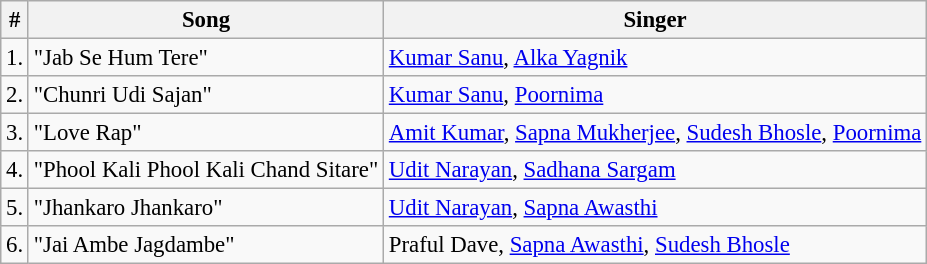<table class="wikitable sortable" style="font-size:95%;">
<tr>
<th>#</th>
<th>Song</th>
<th>Singer</th>
</tr>
<tr>
<td>1.</td>
<td>"Jab Se Hum Tere"</td>
<td><a href='#'>Kumar Sanu</a>, <a href='#'>Alka Yagnik</a></td>
</tr>
<tr>
<td>2.</td>
<td>"Chunri Udi Sajan"</td>
<td><a href='#'>Kumar Sanu</a>, <a href='#'>Poornima</a></td>
</tr>
<tr>
<td>3.</td>
<td>"Love Rap"</td>
<td><a href='#'>Amit Kumar</a>, <a href='#'>Sapna Mukherjee</a>, <a href='#'>Sudesh Bhosle</a>, <a href='#'>Poornima</a></td>
</tr>
<tr>
<td>4.</td>
<td>"Phool Kali Phool Kali Chand Sitare"</td>
<td><a href='#'>Udit Narayan</a>, <a href='#'>Sadhana Sargam</a></td>
</tr>
<tr>
<td>5.</td>
<td>"Jhankaro Jhankaro"</td>
<td><a href='#'>Udit Narayan</a>, <a href='#'>Sapna Awasthi</a></td>
</tr>
<tr>
<td>6.</td>
<td>"Jai Ambe Jagdambe"</td>
<td>Praful Dave, <a href='#'>Sapna Awasthi</a>, <a href='#'>Sudesh Bhosle</a></td>
</tr>
</table>
